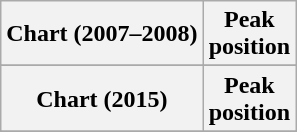<table class="wikitable sortable plainrowheaders">
<tr>
<th scope="col">Chart (2007–2008)</th>
<th scope="col">Peak<br>position</th>
</tr>
<tr>
</tr>
<tr>
<th align="left">Chart (2015)</th>
<th align="center">Peak<br>position</th>
</tr>
<tr>
</tr>
<tr>
</tr>
</table>
